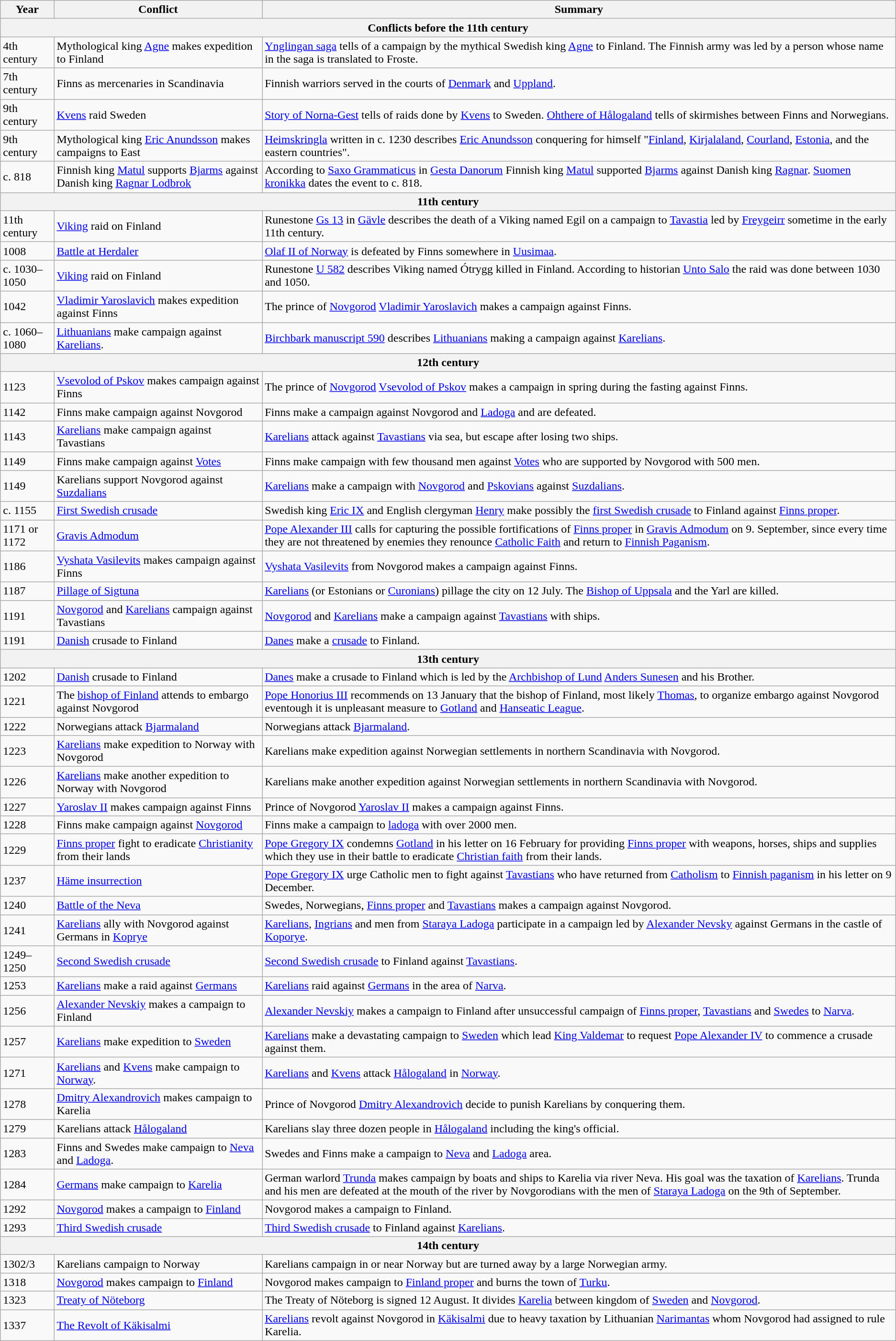<table class="wikitable">
<tr>
<th>Year</th>
<th>Conflict</th>
<th>Summary</th>
</tr>
<tr>
<th colspan="3">Conflicts before the 11th century</th>
</tr>
<tr>
<td>4th century</td>
<td>Mythological king <a href='#'>Agne</a> makes expedition to Finland</td>
<td><a href='#'>Ynglingan saga</a> tells of a campaign by the mythical Swedish king <a href='#'>Agne</a> to Finland. The Finnish army was led by a person whose name in the saga is translated to Froste.</td>
</tr>
<tr>
<td>7th century</td>
<td>Finns as mercenaries in Scandinavia</td>
<td>Finnish warriors served in the courts of <a href='#'>Denmark</a> and <a href='#'>Uppland</a>.</td>
</tr>
<tr>
<td>9th century</td>
<td><a href='#'>Kvens</a> raid Sweden</td>
<td><a href='#'>Story of Norna-Gest</a> tells of raids done by <a href='#'>Kvens</a> to Sweden. <a href='#'>Ohthere of Hålogaland</a> tells of skirmishes between Finns and Norwegians.</td>
</tr>
<tr>
<td>9th century</td>
<td>Mythological king <a href='#'>Eric Anundsson</a> makes campaigns to East</td>
<td><a href='#'>Heimskringla</a> written in c. 1230 describes <a href='#'>Eric Anundsson</a> conquering for himself "<a href='#'>Finland</a>, <a href='#'>Kirjalaland</a>, <a href='#'>Courland</a>, <a href='#'>Estonia</a>, and the eastern countries".</td>
</tr>
<tr>
<td>c. 818</td>
<td>Finnish king <a href='#'>Matul</a> supports <a href='#'>Bjarms</a> against Danish king <a href='#'>Ragnar Lodbrok</a></td>
<td>According to <a href='#'>Saxo Grammaticus</a> in <a href='#'>Gesta Danorum</a> Finnish king <a href='#'>Matul</a> supported <a href='#'>Bjarms</a> against Danish king <a href='#'>Ragnar</a>. <a href='#'>Suomen kronikka</a> dates the event to c. 818.</td>
</tr>
<tr>
<th colspan="3">11th century</th>
</tr>
<tr>
<td>11th century</td>
<td><a href='#'>Viking</a> raid on Finland</td>
<td>Runestone <a href='#'>Gs 13</a> in <a href='#'>Gävle</a> describes the death of a Viking named Egil on a campaign to <a href='#'>Tavastia</a> led by <a href='#'>Freygeirr</a> sometime in the early 11th century.</td>
</tr>
<tr>
<td>1008</td>
<td><a href='#'>Battle at Herdaler</a></td>
<td><a href='#'>Olaf II of Norway</a> is defeated by Finns somewhere in <a href='#'>Uusimaa</a>.</td>
</tr>
<tr>
<td>c. 1030–1050</td>
<td><a href='#'>Viking</a> raid on Finland</td>
<td>Runestone <a href='#'>U 582</a> describes Viking named Ótrygg killed in Finland. According to historian <a href='#'>Unto Salo</a> the raid was done between 1030 and 1050.</td>
</tr>
<tr>
<td>1042</td>
<td><a href='#'>Vladimir Yaroslavich</a> makes expedition against Finns</td>
<td>The prince of <a href='#'>Novgorod</a> <a href='#'>Vladimir Yaroslavich</a> makes a campaign against Finns.</td>
</tr>
<tr>
<td>c. 1060–1080</td>
<td><a href='#'>Lithuanians</a> make campaign against <a href='#'>Karelians</a>.</td>
<td><a href='#'>Birchbark manuscript 590</a> describes <a href='#'>Lithuanians</a> making a campaign against <a href='#'>Karelians</a>.</td>
</tr>
<tr>
<th colspan="3">12th century</th>
</tr>
<tr>
<td>1123</td>
<td><a href='#'>Vsevolod of Pskov</a> makes campaign against Finns</td>
<td>The prince of <a href='#'>Novgorod</a> <a href='#'>Vsevolod of Pskov</a> makes a campaign in spring during the fasting against Finns.</td>
</tr>
<tr>
<td>1142</td>
<td>Finns make campaign against Novgorod</td>
<td>Finns make a campaign against Novgorod and <a href='#'>Ladoga</a> and are defeated.</td>
</tr>
<tr>
<td>1143</td>
<td><a href='#'>Karelians</a> make campaign against Tavastians</td>
<td><a href='#'>Karelians</a> attack against <a href='#'>Tavastians</a>  via sea, but escape after losing two ships.</td>
</tr>
<tr>
<td>1149</td>
<td>Finns make campaign against <a href='#'>Votes</a></td>
<td>Finns make campaign with few thousand men against <a href='#'>Votes</a> who are supported by Novgorod with 500 men.</td>
</tr>
<tr>
<td>1149</td>
<td>Karelians support Novgorod against <a href='#'>Suzdalians</a></td>
<td><a href='#'>Karelians</a> make a campaign with <a href='#'>Novgorod</a> and <a href='#'>Pskovians</a> against <a href='#'>Suzdalians</a>.</td>
</tr>
<tr>
<td>c. 1155</td>
<td><a href='#'>First Swedish crusade</a></td>
<td>Swedish king <a href='#'>Eric IX</a> and English clergyman <a href='#'>Henry</a> make possibly the <a href='#'>first Swedish crusade</a> to Finland against <a href='#'>Finns proper</a>.</td>
</tr>
<tr>
<td>1171 or 1172</td>
<td><a href='#'>Gravis Admodum</a></td>
<td><a href='#'>Pope Alexander III</a> calls for capturing the possible fortifications of <a href='#'>Finns proper</a> in <a href='#'>Gravis Admodum</a> on 9. September, since every time they are not threatened by enemies they renounce <a href='#'>Catholic Faith</a> and return to <a href='#'>Finnish Paganism</a>.</td>
</tr>
<tr>
<td>1186</td>
<td><a href='#'>Vyshata Vasilevits</a> makes campaign against Finns</td>
<td><a href='#'>Vyshata Vasilevits</a> from Novgorod makes a campaign against Finns.</td>
</tr>
<tr>
<td>1187</td>
<td><a href='#'>Pillage of Sigtuna</a></td>
<td><a href='#'>Karelians</a> (or Estonians or <a href='#'>Curonians</a>) pillage the city on 12 July. The <a href='#'>Bishop of Uppsala</a> and the Yarl are killed.</td>
</tr>
<tr>
<td>1191</td>
<td><a href='#'>Novgorod</a> and <a href='#'>Karelians</a> campaign against Tavastians</td>
<td><a href='#'>Novgorod</a> and <a href='#'>Karelians</a> make a campaign against <a href='#'>Tavastians</a> with ships.</td>
</tr>
<tr>
<td>1191</td>
<td><a href='#'>Danish</a> crusade to Finland</td>
<td><a href='#'>Danes</a> make a <a href='#'>crusade</a> to Finland.</td>
</tr>
<tr>
<th colspan="3">13th century</th>
</tr>
<tr>
<td>1202</td>
<td><a href='#'>Danish</a> crusade to Finland</td>
<td><a href='#'>Danes</a> make a crusade to Finland which is led by the <a href='#'>Archbishop of Lund</a> <a href='#'>Anders Sunesen</a> and his Brother.</td>
</tr>
<tr>
<td>1221</td>
<td>The <a href='#'>bishop of Finland</a> attends to embargo against Novgorod</td>
<td><a href='#'>Pope Honorius III</a> recommends on 13 January that the bishop of Finland, most likely <a href='#'>Thomas</a>, to organize embargo against Novgorod eventough it is unpleasant measure to <a href='#'>Gotland</a> and <a href='#'>Hanseatic League</a>.</td>
</tr>
<tr>
<td>1222</td>
<td>Norwegians attack <a href='#'>Bjarmaland</a></td>
<td>Norwegians attack <a href='#'>Bjarmaland</a>.</td>
</tr>
<tr>
<td>1223</td>
<td><a href='#'>Karelians</a> make expedition to Norway with Novgorod</td>
<td>Karelians make expedition against Norwegian settlements in northern Scandinavia with Novgorod.</td>
</tr>
<tr>
<td>1226</td>
<td><a href='#'>Karelians</a> make another expedition to Norway with Novgorod</td>
<td>Karelians make another expedition against Norwegian settlements in northern Scandinavia with Novgorod.</td>
</tr>
<tr>
<td>1227</td>
<td><a href='#'>Yaroslav II</a> makes campaign against Finns</td>
<td>Prince of Novgorod <a href='#'>Yaroslav II</a> makes a campaign against Finns.</td>
</tr>
<tr>
<td>1228</td>
<td>Finns make campaign against <a href='#'>Novgorod</a></td>
<td>Finns make a campaign to <a href='#'>ladoga</a> with over 2000 men.</td>
</tr>
<tr>
<td>1229</td>
<td><a href='#'>Finns proper</a> fight to eradicate <a href='#'>Christianity</a> from their lands</td>
<td><a href='#'>Pope Gregory IX</a> condemns <a href='#'>Gotland</a> in his letter on 16 February for providing <a href='#'>Finns proper</a> with weapons, horses, ships and supplies which they use in their battle to eradicate <a href='#'>Christian faith</a> from their lands.</td>
</tr>
<tr>
<td>1237</td>
<td><a href='#'>Häme insurrection</a></td>
<td><a href='#'>Pope Gregory IX</a> urge Catholic men to fight against <a href='#'>Tavastians</a> who have returned from <a href='#'>Catholism</a> to <a href='#'>Finnish paganism</a> in his letter on 9 December.</td>
</tr>
<tr>
<td>1240</td>
<td><a href='#'>Battle of the Neva</a></td>
<td>Swedes, Norwegians, <a href='#'>Finns proper</a> and <a href='#'>Tavastians</a> makes a campaign against Novgorod.</td>
</tr>
<tr>
<td>1241</td>
<td><a href='#'>Karelians</a> ally with Novgorod against Germans in <a href='#'>Koprye</a></td>
<td><a href='#'>Karelians</a>, <a href='#'>Ingrians</a> and men from <a href='#'>Staraya Ladoga</a> participate in a campaign led by <a href='#'>Alexander Nevsky</a> against Germans in the castle of <a href='#'>Koporye</a>.</td>
</tr>
<tr>
<td>1249–1250</td>
<td><a href='#'>Second Swedish crusade</a></td>
<td><a href='#'>Second Swedish crusade</a> to Finland against <a href='#'>Tavastians</a>.</td>
</tr>
<tr>
<td>1253</td>
<td><a href='#'>Karelians</a> make a raid against <a href='#'>Germans</a></td>
<td><a href='#'>Karelians</a> raid against <a href='#'>Germans</a> in the area of <a href='#'>Narva</a>.</td>
</tr>
<tr>
<td>1256</td>
<td><a href='#'>Alexander Nevskiy</a> makes a campaign to Finland</td>
<td><a href='#'>Alexander Nevskiy</a> makes a campaign to Finland after unsuccessful campaign of <a href='#'>Finns proper</a>, <a href='#'>Tavastians</a> and <a href='#'>Swedes</a> to <a href='#'>Narva</a>.</td>
</tr>
<tr>
<td>1257</td>
<td><a href='#'>Karelians</a> make expedition to <a href='#'>Sweden</a></td>
<td><a href='#'>Karelians</a> make a devastating campaign to <a href='#'>Sweden</a> which lead <a href='#'>King Valdemar</a> to request <a href='#'>Pope Alexander IV</a> to commence a crusade against them.</td>
</tr>
<tr>
<td>1271</td>
<td><a href='#'>Karelians</a> and <a href='#'>Kvens</a> make campaign to <a href='#'>Norway</a>.</td>
<td><a href='#'>Karelians</a> and <a href='#'>Kvens</a> attack <a href='#'>Hålogaland</a> in <a href='#'>Norway</a>.</td>
</tr>
<tr>
<td>1278</td>
<td><a href='#'>Dmitry Alexandrovich</a> makes campaign to Karelia</td>
<td>Prince of Novgorod <a href='#'>Dmitry Alexandrovich</a> decide to punish Karelians by conquering them.</td>
</tr>
<tr>
<td>1279</td>
<td>Karelians attack <a href='#'>Hålogaland</a></td>
<td>Karelians slay three dozen people in <a href='#'>Hålogaland</a> including the king's official.</td>
</tr>
<tr>
<td>1283</td>
<td>Finns and Swedes make campaign to <a href='#'>Neva</a> and <a href='#'>Ladoga</a>.</td>
<td>Swedes and Finns make a campaign to <a href='#'>Neva</a> and <a href='#'>Ladoga</a> area.</td>
</tr>
<tr>
<td>1284</td>
<td><a href='#'>Germans</a> make campaign to <a href='#'>Karelia</a></td>
<td>German warlord <a href='#'>Trunda</a> makes campaign by boats and ships to Karelia via river Neva. His goal was the taxation of <a href='#'>Karelians</a>. Trunda and his men are defeated at the mouth of the river by Novgorodians with the men of <a href='#'>Staraya Ladoga</a> on the 9th of September.</td>
</tr>
<tr>
<td>1292</td>
<td><a href='#'>Novgorod</a> makes a campaign to <a href='#'>Finland</a></td>
<td>Novgorod makes a campaign to Finland.</td>
</tr>
<tr>
<td>1293</td>
<td><a href='#'>Third Swedish crusade</a></td>
<td><a href='#'>Third Swedish crusade</a> to Finland against <a href='#'>Karelians</a>.</td>
</tr>
<tr>
<th colspan="3">14th century</th>
</tr>
<tr>
<td>1302/3</td>
<td>Karelians campaign to Norway</td>
<td>Karelians campaign in or near Norway but are turned away by a large Norwegian army.</td>
</tr>
<tr>
<td>1318</td>
<td><a href='#'>Novgorod</a> makes campaign to <a href='#'>Finland</a></td>
<td>Novgorod makes campaign to <a href='#'>Finland proper</a> and burns the town of <a href='#'>Turku</a>.</td>
</tr>
<tr>
<td>1323</td>
<td><a href='#'>Treaty of Nöteborg</a></td>
<td>The Treaty of Nöteborg is signed 12 August. It divides <a href='#'>Karelia</a> between kingdom of <a href='#'>Sweden</a> and <a href='#'>Novgorod</a>.</td>
</tr>
<tr>
<td>1337</td>
<td><a href='#'>The Revolt of Käkisalmi</a></td>
<td><a href='#'>Karelians</a> revolt against Novgorod in <a href='#'>Käkisalmi</a> due to heavy taxation by Lithuanian <a href='#'>Narimantas</a> whom Novgorod had assigned to rule Karelia.</td>
</tr>
</table>
